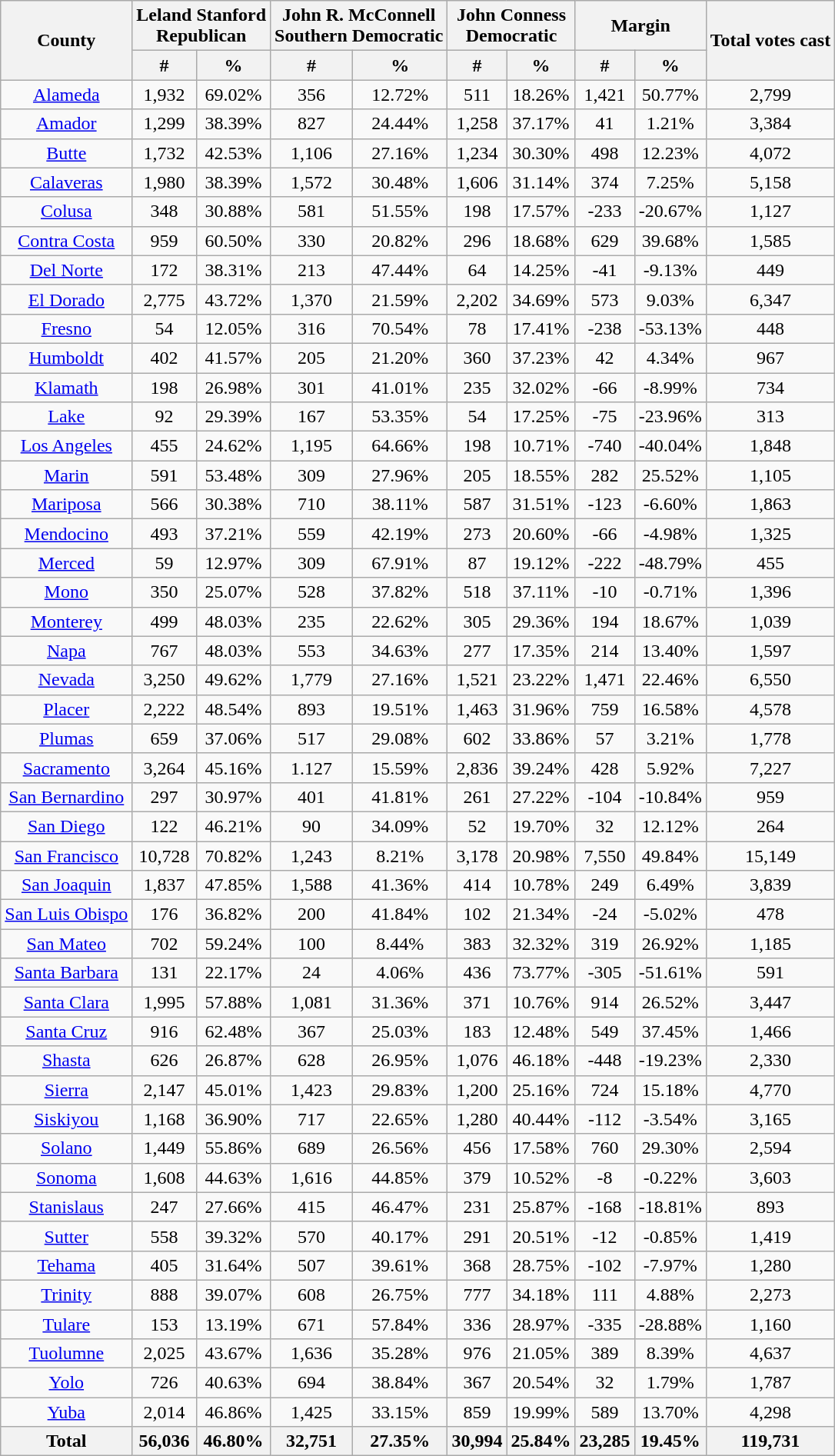<table class="wikitable sortable" style="text-align:center">
<tr>
<th rowspan="2">County</th>
<th style="text-align:center;" colspan="2">Leland Stanford<br>Republican</th>
<th style="text-align:center;" colspan="2">John R. McConnell<br>Southern Democratic</th>
<th style="text-align:center;" colspan="2">John Conness<br>Democratic</th>
<th style="text-align:center;" colspan="2">Margin</th>
<th style="text-align:center;" rowspan="2">Total votes cast</th>
</tr>
<tr>
<th style="text-align:center;" data-sort-type="number">#</th>
<th style="text-align:center;" data-sort-type="number">%</th>
<th style="text-align:center;" data-sort-type="number">#</th>
<th style="text-align:center;" data-sort-type="number">%</th>
<th style="text-align:center;" data-sort-type="number">#</th>
<th style="text-align:center;" data-sort-type="number">%</th>
<th style="text-align:center;" data-sort-type="number">#</th>
<th style="text-align:center;" data-sort-type="number">%</th>
</tr>
<tr style="text-align:center;">
<td><a href='#'>Alameda</a></td>
<td>1,932</td>
<td>69.02%</td>
<td>356</td>
<td>12.72%</td>
<td>511</td>
<td>18.26%</td>
<td>1,421</td>
<td>50.77%</td>
<td>2,799</td>
</tr>
<tr style="text-align:center;">
<td><a href='#'>Amador</a></td>
<td>1,299</td>
<td>38.39%</td>
<td>827</td>
<td>24.44%</td>
<td>1,258</td>
<td>37.17%</td>
<td>41</td>
<td>1.21%</td>
<td>3,384</td>
</tr>
<tr style="text-align:center;">
<td><a href='#'>Butte</a></td>
<td>1,732</td>
<td>42.53%</td>
<td>1,106</td>
<td>27.16%</td>
<td>1,234</td>
<td>30.30%</td>
<td>498</td>
<td>12.23%</td>
<td>4,072</td>
</tr>
<tr style="text-align:center;">
<td><a href='#'>Calaveras</a></td>
<td>1,980</td>
<td>38.39%</td>
<td>1,572</td>
<td>30.48%</td>
<td>1,606</td>
<td>31.14%</td>
<td>374</td>
<td>7.25%</td>
<td>5,158</td>
</tr>
<tr style="text-align:center;">
<td><a href='#'>Colusa</a></td>
<td>348</td>
<td>30.88%</td>
<td>581</td>
<td>51.55%</td>
<td>198</td>
<td>17.57%</td>
<td>-233</td>
<td>-20.67%</td>
<td>1,127</td>
</tr>
<tr style="text-align:center;">
<td><a href='#'>Contra Costa</a></td>
<td>959</td>
<td>60.50%</td>
<td>330</td>
<td>20.82%</td>
<td>296</td>
<td>18.68%</td>
<td>629</td>
<td>39.68%</td>
<td>1,585</td>
</tr>
<tr style="text-align:center;">
<td><a href='#'>Del Norte</a></td>
<td>172</td>
<td>38.31%</td>
<td>213</td>
<td>47.44%</td>
<td>64</td>
<td>14.25%</td>
<td>-41</td>
<td>-9.13%</td>
<td>449</td>
</tr>
<tr style="text-align:center;">
<td><a href='#'>El Dorado</a></td>
<td>2,775</td>
<td>43.72%</td>
<td>1,370</td>
<td>21.59%</td>
<td>2,202</td>
<td>34.69%</td>
<td>573</td>
<td>9.03%</td>
<td>6,347</td>
</tr>
<tr style="text-align:center;">
<td><a href='#'>Fresno</a></td>
<td>54</td>
<td>12.05%</td>
<td>316</td>
<td>70.54%</td>
<td>78</td>
<td>17.41%</td>
<td>-238</td>
<td>-53.13%</td>
<td>448</td>
</tr>
<tr style="text-align:center;">
<td><a href='#'>Humboldt</a></td>
<td>402</td>
<td>41.57%</td>
<td>205</td>
<td>21.20%</td>
<td>360</td>
<td>37.23%</td>
<td>42</td>
<td>4.34%</td>
<td>967</td>
</tr>
<tr style="text-align:center;">
<td><a href='#'>Klamath</a></td>
<td>198</td>
<td>26.98%</td>
<td>301</td>
<td>41.01%</td>
<td>235</td>
<td>32.02%</td>
<td>-66</td>
<td>-8.99%</td>
<td>734</td>
</tr>
<tr style="text-align:center;">
<td><a href='#'>Lake</a></td>
<td>92</td>
<td>29.39%</td>
<td>167</td>
<td>53.35%</td>
<td>54</td>
<td>17.25%</td>
<td>-75</td>
<td>-23.96%</td>
<td>313</td>
</tr>
<tr style="text-align:center;">
<td><a href='#'>Los Angeles</a></td>
<td>455</td>
<td>24.62%</td>
<td>1,195</td>
<td>64.66%</td>
<td>198</td>
<td>10.71%</td>
<td>-740</td>
<td>-40.04%</td>
<td>1,848</td>
</tr>
<tr style="text-align:center;">
<td><a href='#'>Marin</a></td>
<td>591</td>
<td>53.48%</td>
<td>309</td>
<td>27.96%</td>
<td>205</td>
<td>18.55%</td>
<td>282</td>
<td>25.52%</td>
<td>1,105</td>
</tr>
<tr style="text-align:center;">
<td><a href='#'>Mariposa</a></td>
<td>566</td>
<td>30.38%</td>
<td>710</td>
<td>38.11%</td>
<td>587</td>
<td>31.51%</td>
<td>-123</td>
<td>-6.60%</td>
<td>1,863</td>
</tr>
<tr style="text-align:center;">
<td><a href='#'>Mendocino</a></td>
<td>493</td>
<td>37.21%</td>
<td>559</td>
<td>42.19%</td>
<td>273</td>
<td>20.60%</td>
<td>-66</td>
<td>-4.98%</td>
<td>1,325</td>
</tr>
<tr style="text-align:center;">
<td><a href='#'>Merced</a></td>
<td>59</td>
<td>12.97%</td>
<td>309</td>
<td>67.91%</td>
<td>87</td>
<td>19.12%</td>
<td>-222</td>
<td>-48.79%</td>
<td>455</td>
</tr>
<tr style="text-align:center;">
<td><a href='#'>Mono</a></td>
<td>350</td>
<td>25.07%</td>
<td>528</td>
<td>37.82%</td>
<td>518</td>
<td>37.11%</td>
<td>-10</td>
<td>-0.71%</td>
<td>1,396</td>
</tr>
<tr style="text-align:center;">
<td><a href='#'>Monterey</a></td>
<td>499</td>
<td>48.03%</td>
<td>235</td>
<td>22.62%</td>
<td>305</td>
<td>29.36%</td>
<td>194</td>
<td>18.67%</td>
<td>1,039</td>
</tr>
<tr style="text-align:center;">
<td><a href='#'>Napa</a></td>
<td>767</td>
<td>48.03%</td>
<td>553</td>
<td>34.63%</td>
<td>277</td>
<td>17.35%</td>
<td>214</td>
<td>13.40%</td>
<td>1,597</td>
</tr>
<tr style="text-align:center;">
<td><a href='#'>Nevada</a></td>
<td>3,250</td>
<td>49.62%</td>
<td>1,779</td>
<td>27.16%</td>
<td>1,521</td>
<td>23.22%</td>
<td>1,471</td>
<td>22.46%</td>
<td>6,550</td>
</tr>
<tr style="text-align:center;">
<td><a href='#'>Placer</a></td>
<td>2,222</td>
<td>48.54%</td>
<td>893</td>
<td>19.51%</td>
<td>1,463</td>
<td>31.96%</td>
<td>759</td>
<td>16.58%</td>
<td>4,578</td>
</tr>
<tr style="text-align:center;">
<td><a href='#'>Plumas</a></td>
<td>659</td>
<td>37.06%</td>
<td>517</td>
<td>29.08%</td>
<td>602</td>
<td>33.86%</td>
<td>57</td>
<td>3.21%</td>
<td>1,778</td>
</tr>
<tr style="text-align:center;">
<td><a href='#'>Sacramento</a></td>
<td>3,264</td>
<td>45.16%</td>
<td>1.127</td>
<td>15.59%</td>
<td>2,836</td>
<td>39.24%</td>
<td>428</td>
<td>5.92%</td>
<td>7,227</td>
</tr>
<tr style="text-align:center;">
<td><a href='#'>San Bernardino</a></td>
<td>297</td>
<td>30.97%</td>
<td>401</td>
<td>41.81%</td>
<td>261</td>
<td>27.22%</td>
<td>-104</td>
<td>-10.84%</td>
<td>959</td>
</tr>
<tr style="text-align:center;">
<td><a href='#'>San Diego</a></td>
<td>122</td>
<td>46.21%</td>
<td>90</td>
<td>34.09%</td>
<td>52</td>
<td>19.70%</td>
<td>32</td>
<td>12.12%</td>
<td>264</td>
</tr>
<tr style="text-align:center;">
<td><a href='#'>San Francisco</a></td>
<td>10,728</td>
<td>70.82%</td>
<td>1,243</td>
<td>8.21%</td>
<td>3,178</td>
<td>20.98%</td>
<td>7,550</td>
<td>49.84%</td>
<td>15,149</td>
</tr>
<tr style="text-align:center;">
<td><a href='#'>San Joaquin</a></td>
<td>1,837</td>
<td>47.85%</td>
<td>1,588</td>
<td>41.36%</td>
<td>414</td>
<td>10.78%</td>
<td>249</td>
<td>6.49%</td>
<td>3,839</td>
</tr>
<tr style="text-align:center;">
<td><a href='#'>San Luis Obispo</a></td>
<td>176</td>
<td>36.82%</td>
<td>200</td>
<td>41.84%</td>
<td>102</td>
<td>21.34%</td>
<td>-24</td>
<td>-5.02%</td>
<td>478</td>
</tr>
<tr style="text-align:center;">
<td><a href='#'>San Mateo</a></td>
<td>702</td>
<td>59.24%</td>
<td>100</td>
<td>8.44%</td>
<td>383</td>
<td>32.32%</td>
<td>319</td>
<td>26.92%</td>
<td>1,185</td>
</tr>
<tr style="text-align:center;">
<td><a href='#'>Santa Barbara</a></td>
<td>131</td>
<td>22.17%</td>
<td>24</td>
<td>4.06%</td>
<td>436</td>
<td>73.77%</td>
<td>-305</td>
<td>-51.61%</td>
<td>591</td>
</tr>
<tr style="text-align:center;">
<td><a href='#'>Santa Clara</a></td>
<td>1,995</td>
<td>57.88%</td>
<td>1,081</td>
<td>31.36%</td>
<td>371</td>
<td>10.76%</td>
<td>914</td>
<td>26.52%</td>
<td>3,447</td>
</tr>
<tr style="text-align:center;">
<td><a href='#'>Santa Cruz</a></td>
<td>916</td>
<td>62.48%</td>
<td>367</td>
<td>25.03%</td>
<td>183</td>
<td>12.48%</td>
<td>549</td>
<td>37.45%</td>
<td>1,466</td>
</tr>
<tr style="text-align:center;">
<td><a href='#'>Shasta</a></td>
<td>626</td>
<td>26.87%</td>
<td>628</td>
<td>26.95%</td>
<td>1,076</td>
<td>46.18%</td>
<td>-448</td>
<td>-19.23%</td>
<td>2,330</td>
</tr>
<tr style="text-align:center;">
<td><a href='#'>Sierra</a></td>
<td>2,147</td>
<td>45.01%</td>
<td>1,423</td>
<td>29.83%</td>
<td>1,200</td>
<td>25.16%</td>
<td>724</td>
<td>15.18%</td>
<td>4,770</td>
</tr>
<tr style="text-align:center;">
<td><a href='#'>Siskiyou</a></td>
<td>1,168</td>
<td>36.90%</td>
<td>717</td>
<td>22.65%</td>
<td>1,280</td>
<td>40.44%</td>
<td>-112</td>
<td>-3.54%</td>
<td>3,165</td>
</tr>
<tr style="text-align:center;">
<td><a href='#'>Solano</a></td>
<td>1,449</td>
<td>55.86%</td>
<td>689</td>
<td>26.56%</td>
<td>456</td>
<td>17.58%</td>
<td>760</td>
<td>29.30%</td>
<td>2,594</td>
</tr>
<tr style="text-align:center;">
<td><a href='#'>Sonoma</a></td>
<td>1,608</td>
<td>44.63%</td>
<td>1,616</td>
<td>44.85%</td>
<td>379</td>
<td>10.52%</td>
<td>-8</td>
<td>-0.22%</td>
<td>3,603</td>
</tr>
<tr style="text-align:center;">
<td><a href='#'>Stanislaus</a></td>
<td>247</td>
<td>27.66%</td>
<td>415</td>
<td>46.47%</td>
<td>231</td>
<td>25.87%</td>
<td>-168</td>
<td>-18.81%</td>
<td>893</td>
</tr>
<tr style="text-align:center;">
<td><a href='#'>Sutter</a></td>
<td>558</td>
<td>39.32%</td>
<td>570</td>
<td>40.17%</td>
<td>291</td>
<td>20.51%</td>
<td>-12</td>
<td>-0.85%</td>
<td>1,419</td>
</tr>
<tr style="text-align:center;">
<td><a href='#'>Tehama</a></td>
<td>405</td>
<td>31.64%</td>
<td>507</td>
<td>39.61%</td>
<td>368</td>
<td>28.75%</td>
<td>-102</td>
<td>-7.97%</td>
<td>1,280</td>
</tr>
<tr style="text-align:center;">
<td><a href='#'>Trinity</a></td>
<td>888</td>
<td>39.07%</td>
<td>608</td>
<td>26.75%</td>
<td>777</td>
<td>34.18%</td>
<td>111</td>
<td>4.88%</td>
<td>2,273</td>
</tr>
<tr style="text-align:center;">
<td><a href='#'>Tulare</a></td>
<td>153</td>
<td>13.19%</td>
<td>671</td>
<td>57.84%</td>
<td>336</td>
<td>28.97%</td>
<td>-335</td>
<td>-28.88%</td>
<td>1,160</td>
</tr>
<tr style="text-align:center;">
<td><a href='#'>Tuolumne</a></td>
<td>2,025</td>
<td>43.67%</td>
<td>1,636</td>
<td>35.28%</td>
<td>976</td>
<td>21.05%</td>
<td>389</td>
<td>8.39%</td>
<td>4,637</td>
</tr>
<tr style="text-align:center;">
<td><a href='#'>Yolo</a></td>
<td>726</td>
<td>40.63%</td>
<td>694</td>
<td>38.84%</td>
<td>367</td>
<td>20.54%</td>
<td>32</td>
<td>1.79%</td>
<td>1,787</td>
</tr>
<tr style="text-align:center;">
<td><a href='#'>Yuba</a></td>
<td>2,014</td>
<td>46.86%</td>
<td>1,425</td>
<td>33.15%</td>
<td>859</td>
<td>19.99%</td>
<td>589</td>
<td>13.70%</td>
<td>4,298</td>
</tr>
<tr style="text-align:center;">
<th>Total</th>
<th>56,036</th>
<th>46.80%</th>
<th>32,751</th>
<th>27.35%</th>
<th>30,994</th>
<th>25.84%</th>
<th>23,285</th>
<th>19.45%</th>
<th>119,731</th>
</tr>
</table>
